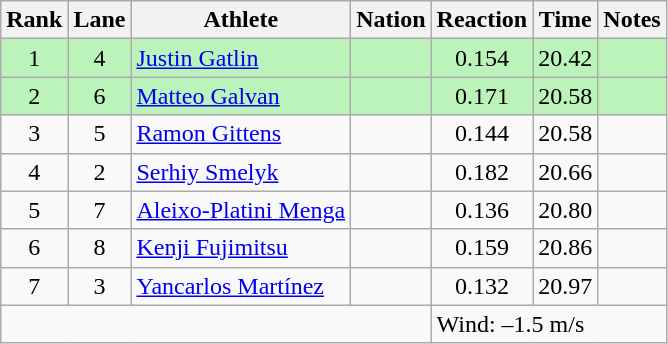<table class="wikitable sortable" style="text-align:center">
<tr>
<th>Rank</th>
<th>Lane</th>
<th>Athlete</th>
<th>Nation</th>
<th>Reaction</th>
<th>Time</th>
<th>Notes</th>
</tr>
<tr style="background:#bbf3bb;">
<td>1</td>
<td>4</td>
<td align=left><a href='#'>Justin Gatlin</a></td>
<td align=left></td>
<td>0.154</td>
<td>20.42</td>
<td></td>
</tr>
<tr style="background:#bbf3bb;">
<td>2</td>
<td>6</td>
<td align=left><a href='#'>Matteo Galvan</a></td>
<td align=left></td>
<td>0.171</td>
<td>20.58</td>
<td></td>
</tr>
<tr>
<td>3</td>
<td>5</td>
<td align=left><a href='#'>Ramon Gittens</a></td>
<td align=left></td>
<td>0.144</td>
<td>20.58</td>
<td></td>
</tr>
<tr>
<td>4</td>
<td>2</td>
<td align=left><a href='#'>Serhiy Smelyk</a></td>
<td align=left></td>
<td>0.182</td>
<td>20.66</td>
<td></td>
</tr>
<tr>
<td>5</td>
<td>7</td>
<td align=left><a href='#'>Aleixo-Platini Menga</a></td>
<td align=left></td>
<td>0.136</td>
<td>20.80</td>
<td></td>
</tr>
<tr>
<td>6</td>
<td>8</td>
<td align=left><a href='#'>Kenji Fujimitsu</a></td>
<td align=left></td>
<td>0.159</td>
<td>20.86</td>
<td></td>
</tr>
<tr>
<td>7</td>
<td>3</td>
<td align=left><a href='#'>Yancarlos Martínez</a></td>
<td align=left></td>
<td>0.132</td>
<td>20.97</td>
<td></td>
</tr>
<tr class="sortbottom">
<td colspan=4></td>
<td colspan="3" style="text-align:left;">Wind: –1.5 m/s</td>
</tr>
</table>
